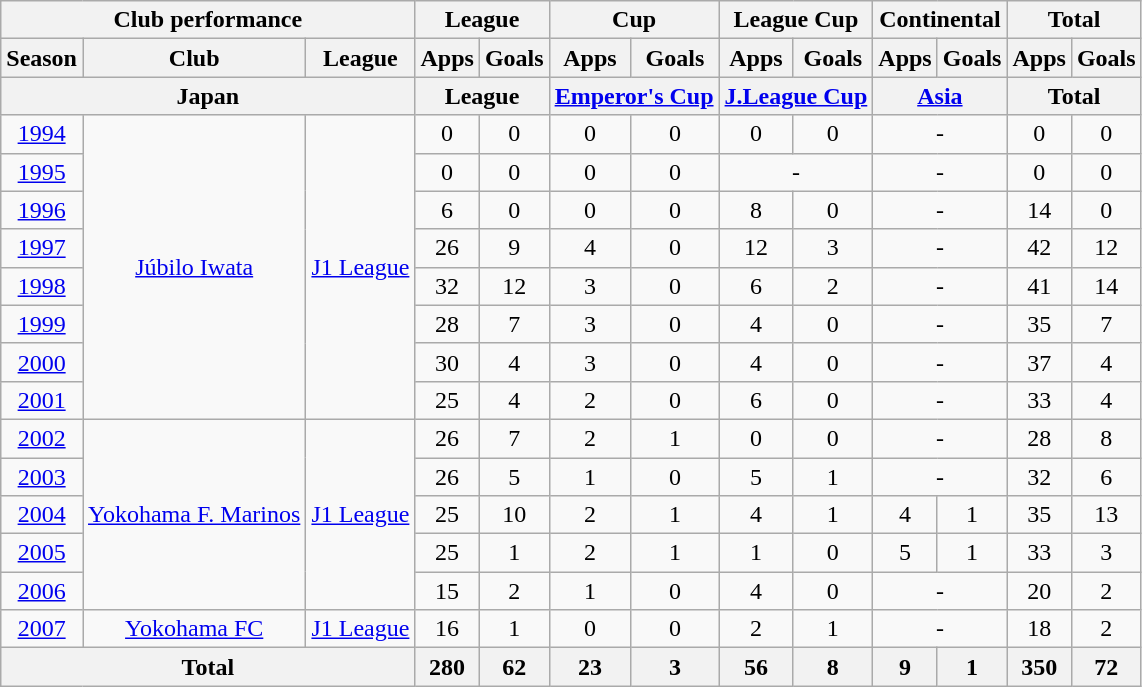<table class="wikitable" style="text-align:center;">
<tr>
<th colspan=3>Club performance</th>
<th colspan=2>League</th>
<th colspan=2>Cup</th>
<th colspan=2>League Cup</th>
<th colspan=2>Continental</th>
<th colspan=2>Total</th>
</tr>
<tr>
<th>Season</th>
<th>Club</th>
<th>League</th>
<th>Apps</th>
<th>Goals</th>
<th>Apps</th>
<th>Goals</th>
<th>Apps</th>
<th>Goals</th>
<th>Apps</th>
<th>Goals</th>
<th>Apps</th>
<th>Goals</th>
</tr>
<tr>
<th colspan=3>Japan</th>
<th colspan=2>League</th>
<th colspan=2><a href='#'>Emperor's Cup</a></th>
<th colspan=2><a href='#'>J.League Cup</a></th>
<th colspan=2><a href='#'>Asia</a></th>
<th colspan=2>Total</th>
</tr>
<tr>
<td><a href='#'>1994</a></td>
<td rowspan="8"><a href='#'>Júbilo Iwata</a></td>
<td rowspan="8"><a href='#'>J1 League</a></td>
<td>0</td>
<td>0</td>
<td>0</td>
<td>0</td>
<td>0</td>
<td>0</td>
<td colspan="2">-</td>
<td>0</td>
<td>0</td>
</tr>
<tr>
<td><a href='#'>1995</a></td>
<td>0</td>
<td>0</td>
<td>0</td>
<td>0</td>
<td colspan="2">-</td>
<td colspan="2">-</td>
<td>0</td>
<td>0</td>
</tr>
<tr>
<td><a href='#'>1996</a></td>
<td>6</td>
<td>0</td>
<td>0</td>
<td>0</td>
<td>8</td>
<td>0</td>
<td colspan="2">-</td>
<td>14</td>
<td>0</td>
</tr>
<tr>
<td><a href='#'>1997</a></td>
<td>26</td>
<td>9</td>
<td>4</td>
<td>0</td>
<td>12</td>
<td>3</td>
<td colspan="2">-</td>
<td>42</td>
<td>12</td>
</tr>
<tr>
<td><a href='#'>1998</a></td>
<td>32</td>
<td>12</td>
<td>3</td>
<td>0</td>
<td>6</td>
<td>2</td>
<td colspan="2">-</td>
<td>41</td>
<td>14</td>
</tr>
<tr>
<td><a href='#'>1999</a></td>
<td>28</td>
<td>7</td>
<td>3</td>
<td>0</td>
<td>4</td>
<td>0</td>
<td colspan="2">-</td>
<td>35</td>
<td>7</td>
</tr>
<tr>
<td><a href='#'>2000</a></td>
<td>30</td>
<td>4</td>
<td>3</td>
<td>0</td>
<td>4</td>
<td>0</td>
<td colspan="2">-</td>
<td>37</td>
<td>4</td>
</tr>
<tr>
<td><a href='#'>2001</a></td>
<td>25</td>
<td>4</td>
<td>2</td>
<td>0</td>
<td>6</td>
<td>0</td>
<td colspan="2">-</td>
<td>33</td>
<td>4</td>
</tr>
<tr>
<td><a href='#'>2002</a></td>
<td rowspan="5"><a href='#'>Yokohama F. Marinos</a></td>
<td rowspan="5"><a href='#'>J1 League</a></td>
<td>26</td>
<td>7</td>
<td>2</td>
<td>1</td>
<td>0</td>
<td>0</td>
<td colspan="2">-</td>
<td>28</td>
<td>8</td>
</tr>
<tr>
<td><a href='#'>2003</a></td>
<td>26</td>
<td>5</td>
<td>1</td>
<td>0</td>
<td>5</td>
<td>1</td>
<td colspan="2">-</td>
<td>32</td>
<td>6</td>
</tr>
<tr>
<td><a href='#'>2004</a></td>
<td>25</td>
<td>10</td>
<td>2</td>
<td>1</td>
<td>4</td>
<td>1</td>
<td>4</td>
<td>1</td>
<td>35</td>
<td>13</td>
</tr>
<tr>
<td><a href='#'>2005</a></td>
<td>25</td>
<td>1</td>
<td>2</td>
<td>1</td>
<td>1</td>
<td>0</td>
<td>5</td>
<td>1</td>
<td>33</td>
<td>3</td>
</tr>
<tr>
<td><a href='#'>2006</a></td>
<td>15</td>
<td>2</td>
<td>1</td>
<td>0</td>
<td>4</td>
<td>0</td>
<td colspan="2">-</td>
<td>20</td>
<td>2</td>
</tr>
<tr>
<td><a href='#'>2007</a></td>
<td><a href='#'>Yokohama FC</a></td>
<td><a href='#'>J1 League</a></td>
<td>16</td>
<td>1</td>
<td>0</td>
<td>0</td>
<td>2</td>
<td>1</td>
<td colspan="2">-</td>
<td>18</td>
<td>2</td>
</tr>
<tr>
<th colspan=3>Total</th>
<th>280</th>
<th>62</th>
<th>23</th>
<th>3</th>
<th>56</th>
<th>8</th>
<th>9</th>
<th>1</th>
<th>350</th>
<th>72</th>
</tr>
</table>
